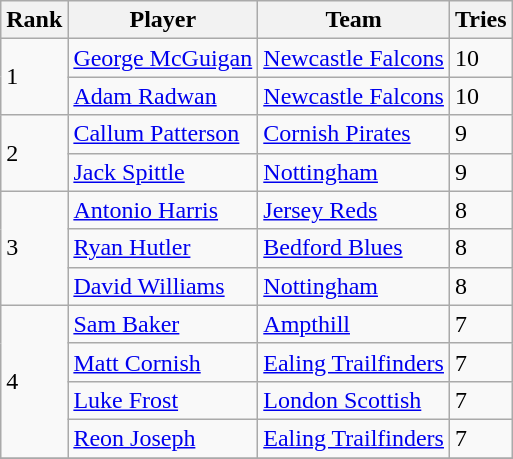<table class="wikitable">
<tr>
<th>Rank</th>
<th>Player</th>
<th>Team</th>
<th>Tries</th>
</tr>
<tr>
<td rowspan=2>1</td>
<td> <a href='#'>George McGuigan</a></td>
<td><a href='#'>Newcastle Falcons</a></td>
<td>10</td>
</tr>
<tr>
<td> <a href='#'>Adam Radwan</a></td>
<td><a href='#'>Newcastle Falcons</a></td>
<td>10</td>
</tr>
<tr>
<td rowspan=2>2</td>
<td> <a href='#'>Callum Patterson</a></td>
<td><a href='#'>Cornish Pirates</a></td>
<td>9</td>
</tr>
<tr>
<td> <a href='#'>Jack Spittle</a></td>
<td><a href='#'>Nottingham</a></td>
<td>9</td>
</tr>
<tr>
<td rowspan=3>3</td>
<td> <a href='#'>Antonio Harris</a></td>
<td><a href='#'>Jersey Reds</a></td>
<td>8</td>
</tr>
<tr>
<td> <a href='#'>Ryan Hutler</a></td>
<td><a href='#'>Bedford Blues</a></td>
<td>8</td>
</tr>
<tr>
<td> <a href='#'>David Williams</a></td>
<td><a href='#'>Nottingham</a></td>
<td>8</td>
</tr>
<tr>
<td rowspan=4>4</td>
<td> <a href='#'>Sam Baker</a></td>
<td><a href='#'>Ampthill</a></td>
<td>7</td>
</tr>
<tr>
<td> <a href='#'>Matt Cornish</a></td>
<td><a href='#'>Ealing Trailfinders</a></td>
<td>7</td>
</tr>
<tr>
<td> <a href='#'>Luke Frost</a></td>
<td><a href='#'>London Scottish</a></td>
<td>7</td>
</tr>
<tr>
<td> <a href='#'>Reon Joseph</a></td>
<td><a href='#'>Ealing Trailfinders</a></td>
<td>7</td>
</tr>
<tr>
</tr>
</table>
